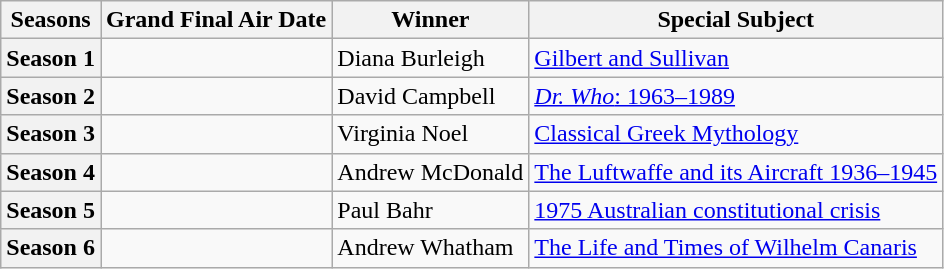<table class="wikitable">
<tr>
<th>Seasons</th>
<th>Grand Final Air Date</th>
<th>Winner</th>
<th>Special Subject</th>
</tr>
<tr>
<th scope="row">Season 1</th>
<td></td>
<td>Diana Burleigh</td>
<td><a href='#'>Gilbert and Sullivan</a></td>
</tr>
<tr>
<th scope="row">Season 2</th>
<td></td>
<td>David Campbell</td>
<td><a href='#'><em>Dr. Who</em>: 1963–1989</a></td>
</tr>
<tr>
<th scope="row">Season 3</th>
<td></td>
<td>Virginia Noel</td>
<td><a href='#'>Classical Greek Mythology</a></td>
</tr>
<tr>
<th scope="row">Season 4</th>
<td></td>
<td>Andrew McDonald</td>
<td><a href='#'>The Luftwaffe and its Aircraft 1936–1945</a></td>
</tr>
<tr>
<th scope="row">Season 5</th>
<td></td>
<td>Paul Bahr</td>
<td><a href='#'>1975 Australian constitutional crisis</a></td>
</tr>
<tr>
<th scope="row">Season 6</th>
<td></td>
<td>Andrew Whatham</td>
<td><a href='#'>The Life and Times of Wilhelm Canaris</a></td>
</tr>
</table>
